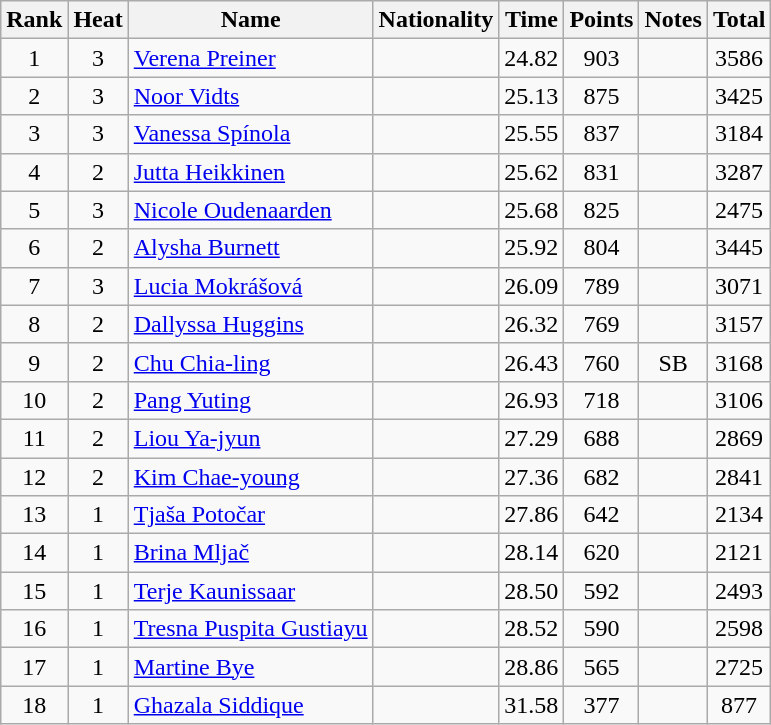<table class="wikitable sortable" style="text-align:center">
<tr>
<th>Rank</th>
<th>Heat</th>
<th>Name</th>
<th>Nationality</th>
<th>Time</th>
<th>Points</th>
<th>Notes</th>
<th>Total</th>
</tr>
<tr>
<td>1</td>
<td>3</td>
<td align="left"><a href='#'>Verena Preiner</a></td>
<td align=left></td>
<td>24.82</td>
<td>903</td>
<td></td>
<td>3586</td>
</tr>
<tr>
<td>2</td>
<td>3</td>
<td align="left"><a href='#'>Noor Vidts</a></td>
<td align=left></td>
<td>25.13</td>
<td>875</td>
<td></td>
<td>3425</td>
</tr>
<tr>
<td>3</td>
<td>3</td>
<td align="left"><a href='#'>Vanessa Spínola</a></td>
<td align=left></td>
<td>25.55</td>
<td>837</td>
<td></td>
<td>3184</td>
</tr>
<tr>
<td>4</td>
<td>2</td>
<td align="left"><a href='#'>Jutta Heikkinen</a></td>
<td align=left></td>
<td>25.62</td>
<td>831</td>
<td></td>
<td>3287</td>
</tr>
<tr>
<td>5</td>
<td>3</td>
<td align="left"><a href='#'>Nicole Oudenaarden</a></td>
<td align=left></td>
<td>25.68</td>
<td>825</td>
<td></td>
<td>2475</td>
</tr>
<tr>
<td>6</td>
<td>2</td>
<td align="left"><a href='#'>Alysha Burnett</a></td>
<td align=left></td>
<td>25.92</td>
<td>804</td>
<td></td>
<td>3445</td>
</tr>
<tr>
<td>7</td>
<td>3</td>
<td align="left"><a href='#'>Lucia Mokrášová</a></td>
<td align=left></td>
<td>26.09</td>
<td>789</td>
<td></td>
<td>3071</td>
</tr>
<tr>
<td>8</td>
<td>2</td>
<td align="left"><a href='#'>Dallyssa Huggins</a></td>
<td align=left></td>
<td>26.32</td>
<td>769</td>
<td></td>
<td>3157</td>
</tr>
<tr>
<td>9</td>
<td>2</td>
<td align="left"><a href='#'>Chu Chia-ling</a></td>
<td align=left></td>
<td>26.43</td>
<td>760</td>
<td>SB</td>
<td>3168</td>
</tr>
<tr>
<td>10</td>
<td>2</td>
<td align="left"><a href='#'>Pang Yuting</a></td>
<td align=left></td>
<td>26.93</td>
<td>718</td>
<td></td>
<td>3106</td>
</tr>
<tr>
<td>11</td>
<td>2</td>
<td align="left"><a href='#'>Liou Ya-jyun</a></td>
<td align=left></td>
<td>27.29</td>
<td>688</td>
<td></td>
<td>2869</td>
</tr>
<tr>
<td>12</td>
<td>2</td>
<td align="left"><a href='#'>Kim Chae-young</a></td>
<td align=left></td>
<td>27.36</td>
<td>682</td>
<td></td>
<td>2841</td>
</tr>
<tr>
<td>13</td>
<td>1</td>
<td align="left"><a href='#'>Tjaša Potočar</a></td>
<td align=left></td>
<td>27.86</td>
<td>642</td>
<td></td>
<td>2134</td>
</tr>
<tr>
<td>14</td>
<td>1</td>
<td align="left"><a href='#'>Brina Mljač</a></td>
<td align=left></td>
<td>28.14</td>
<td>620</td>
<td></td>
<td>2121</td>
</tr>
<tr>
<td>15</td>
<td>1</td>
<td align="left"><a href='#'>Terje Kaunissaar</a></td>
<td align=left></td>
<td>28.50</td>
<td>592</td>
<td></td>
<td>2493</td>
</tr>
<tr>
<td>16</td>
<td>1</td>
<td align="left"><a href='#'>Tresna Puspita Gustiayu</a></td>
<td align=left></td>
<td>28.52</td>
<td>590</td>
<td></td>
<td>2598</td>
</tr>
<tr>
<td>17</td>
<td>1</td>
<td align="left"><a href='#'>Martine Bye</a></td>
<td align=left></td>
<td>28.86</td>
<td>565</td>
<td></td>
<td>2725</td>
</tr>
<tr>
<td>18</td>
<td>1</td>
<td align="left"><a href='#'>Ghazala Siddique</a></td>
<td align=left></td>
<td>31.58</td>
<td>377</td>
<td></td>
<td>877</td>
</tr>
</table>
